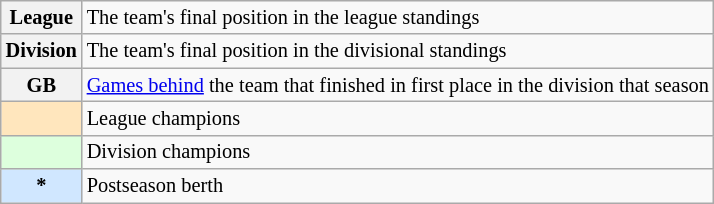<table class="wikitable plainrowheaders" style="font-size:85%">
<tr>
<th scope="row" style="text-align:center"><strong>League</strong></th>
<td>The team's final position in the league standings</td>
</tr>
<tr>
<th scope="row" style="text-align:center"><strong>Division</strong></th>
<td>The team's final position in the divisional standings</td>
</tr>
<tr>
<th scope="row" style="text-align:center"><strong>GB</strong></th>
<td><a href='#'>Games behind</a> the team that finished in first place in the division that season</td>
</tr>
<tr>
<th scope="row" style="text-align:center; background-color:#FFE6BD"></th>
<td>League champions</td>
</tr>
<tr>
<th scope="row" style="text-align:center; background-color:#DDFFDD"></th>
<td>Division champions</td>
</tr>
<tr>
<th scope="row" style="text-align:center; background-color:#D0E7FF">*</th>
<td>Postseason berth</td>
</tr>
</table>
